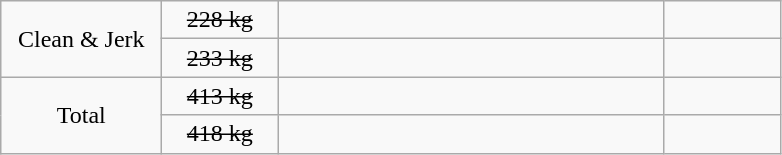<table class = "wikitable" style="text-align:center;">
<tr>
<td width=100 rowspan=2>Clean & Jerk</td>
<td width=70><s>228 kg</s></td>
<td width=250 align=left><s></s></td>
<td width=70><s></s></td>
</tr>
<tr>
<td><s>233 kg</s></td>
<td align=left><s></s></td>
<td><s></s></td>
</tr>
<tr>
<td rowspan=2>Total</td>
<td><s>413 kg</s></td>
<td align=left><s></s></td>
<td><s></s></td>
</tr>
<tr>
<td><s>418 kg</s></td>
<td align=left><s></s></td>
<td><s></s></td>
</tr>
</table>
